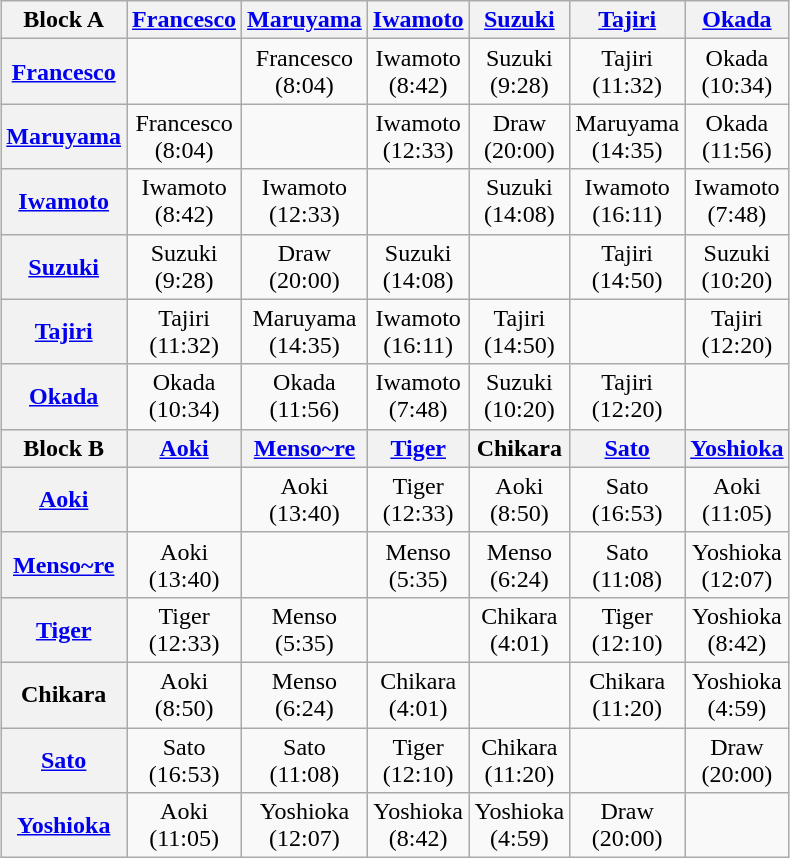<table class="wikitable" style="margin: 1em auto 1em auto;text-align:center">
<tr>
<th>Block A</th>
<th><a href='#'>Francesco</a></th>
<th><a href='#'>Maruyama</a></th>
<th><a href='#'>Iwamoto</a></th>
<th><a href='#'>Suzuki</a></th>
<th><a href='#'>Tajiri</a></th>
<th><a href='#'>Okada</a></th>
</tr>
<tr>
<th><a href='#'>Francesco</a></th>
<td></td>
<td>Francesco<br>(8:04)</td>
<td>Iwamoto<br>(8:42)</td>
<td>Suzuki<br>(9:28)</td>
<td>Tajiri<br>(11:32)</td>
<td>Okada<br>(10:34)</td>
</tr>
<tr>
<th><a href='#'>Maruyama</a></th>
<td>Francesco<br>(8:04)</td>
<td></td>
<td>Iwamoto<br>(12:33)</td>
<td>Draw<br>(20:00)</td>
<td>Maruyama<br>(14:35)</td>
<td>Okada<br>(11:56)</td>
</tr>
<tr>
<th><a href='#'>Iwamoto</a></th>
<td>Iwamoto<br>(8:42)</td>
<td>Iwamoto<br>(12:33)</td>
<td></td>
<td>Suzuki<br>(14:08)</td>
<td>Iwamoto<br>(16:11)</td>
<td>Iwamoto<br>(7:48)</td>
</tr>
<tr>
<th><a href='#'>Suzuki</a></th>
<td>Suzuki<br>(9:28)</td>
<td>Draw<br>(20:00)</td>
<td>Suzuki<br>(14:08)</td>
<td></td>
<td>Tajiri<br>(14:50)</td>
<td>Suzuki<br>(10:20)</td>
</tr>
<tr>
<th><a href='#'>Tajiri</a></th>
<td>Tajiri<br>(11:32)</td>
<td>Maruyama<br>(14:35)</td>
<td>Iwamoto<br>(16:11)</td>
<td>Tajiri<br>(14:50)</td>
<td></td>
<td>Tajiri<br>(12:20)</td>
</tr>
<tr>
<th><a href='#'>Okada</a></th>
<td>Okada<br>(10:34)</td>
<td>Okada<br>(11:56)</td>
<td>Iwamoto<br>(7:48)</td>
<td>Suzuki<br>(10:20)</td>
<td>Tajiri<br>(12:20)</td>
<td></td>
</tr>
<tr>
<th>Block B</th>
<th><a href='#'>Aoki</a></th>
<th><a href='#'>Menso~re</a></th>
<th><a href='#'>Tiger</a></th>
<th>Chikara</th>
<th><a href='#'>Sato</a></th>
<th><a href='#'>Yoshioka</a></th>
</tr>
<tr>
<th><a href='#'>Aoki</a></th>
<td></td>
<td>Aoki<br>(13:40)</td>
<td>Tiger<br>(12:33)</td>
<td>Aoki<br>(8:50)</td>
<td>Sato<br>(16:53)</td>
<td>Aoki<br>(11:05)</td>
</tr>
<tr>
<th><a href='#'>Menso~re</a></th>
<td>Aoki<br>(13:40)</td>
<td></td>
<td>Menso<br>(5:35)</td>
<td>Menso<br>(6:24)</td>
<td>Sato <br>(11:08)</td>
<td>Yoshioka<br>(12:07)</td>
</tr>
<tr>
<th><a href='#'>Tiger</a></th>
<td>Tiger<br>(12:33)</td>
<td>Menso<br>(5:35)</td>
<td></td>
<td>Chikara<br>(4:01)</td>
<td>Tiger<br>(12:10)</td>
<td>Yoshioka<br>(8:42)</td>
</tr>
<tr>
<th>Chikara</th>
<td>Aoki<br>(8:50)</td>
<td>Menso<br>(6:24)</td>
<td>Chikara<br>(4:01)</td>
<td></td>
<td>Chikara<br>(11:20)</td>
<td>Yoshioka<br>(4:59)</td>
</tr>
<tr>
<th><a href='#'>Sato</a></th>
<td>Sato<br>(16:53)</td>
<td>Sato <br>(11:08)</td>
<td>Tiger<br>(12:10)</td>
<td>Chikara<br>(11:20)</td>
<td></td>
<td>Draw<br>(20:00)</td>
</tr>
<tr>
<th><a href='#'>Yoshioka</a></th>
<td>Aoki<br>(11:05)</td>
<td>Yoshioka<br>(12:07)</td>
<td>Yoshioka<br>(8:42)</td>
<td>Yoshioka<br>(4:59)</td>
<td>Draw<br>(20:00)</td>
<td></td>
</tr>
</table>
